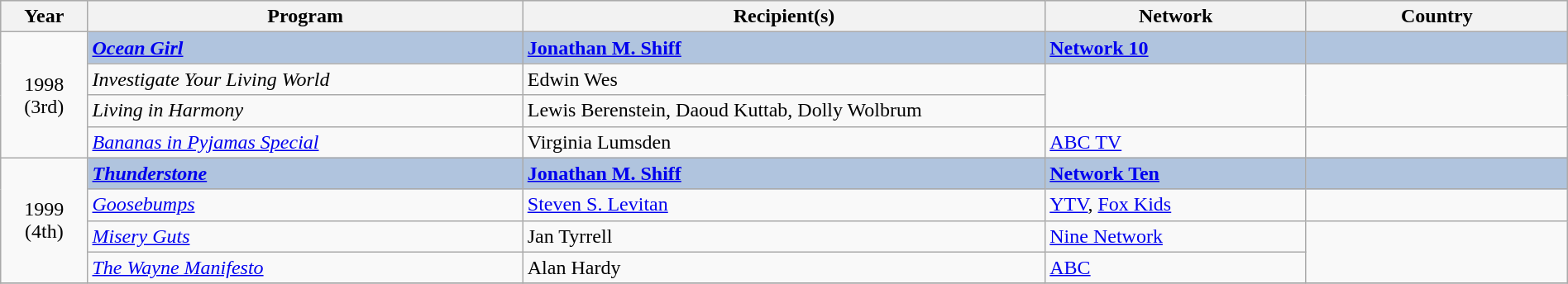<table class="wikitable" style="width:100%">
<tr bgcolor="#CCCCCC" align="center">
<th width="5%">Year</th>
<th width="25%">Program</th>
<th width="30%">Recipient(s)</th>
<th width="15%">Network</th>
<th width="15%">Country</th>
</tr>
<tr>
<td rowspan="4" style="text-align:center;">1998<br>(3rd)<br></td>
<td style="background:#B0C4DE;"><strong><em><a href='#'>Ocean Girl</a></em></strong></td>
<td style="background:#B0C4DE;"><strong><a href='#'>Jonathan M. Shiff</a></strong></td>
<td style="background:#B0C4DE;"><strong><a href='#'>Network 10</a></strong></td>
<td style="background:#B0C4DE;"><strong></strong></td>
</tr>
<tr>
<td><em>Investigate Your Living World</em></td>
<td>Edwin Wes</td>
<td rowspan="2"></td>
<td rowspan="2"></td>
</tr>
<tr>
<td><em>Living in Harmony</em></td>
<td>Lewis Berenstein, Daoud Kuttab, Dolly Wolbrum</td>
</tr>
<tr>
<td><em><a href='#'>Bananas in Pyjamas Special</a></em></td>
<td>Virginia Lumsden</td>
<td><a href='#'>ABC TV</a></td>
<td></td>
</tr>
<tr>
<td rowspan="4" style="text-align:center;">1999<br>(4th)<br></td>
<td style="background:#B0C4DE;"><strong><em><a href='#'>Thunderstone</a></em></strong></td>
<td style="background:#B0C4DE;"><strong><a href='#'>Jonathan M. Shiff</a></strong></td>
<td style="background:#B0C4DE;"><strong><a href='#'>Network Ten</a></strong></td>
<td style="background:#B0C4DE;"><strong></strong></td>
</tr>
<tr>
<td><em><a href='#'>Goosebumps</a></em></td>
<td><a href='#'>Steven S. Levitan</a></td>
<td><a href='#'>YTV</a>, <a href='#'>Fox Kids</a></td>
<td></td>
</tr>
<tr>
<td><em><a href='#'>Misery Guts</a></em></td>
<td>Jan Tyrrell</td>
<td><a href='#'>Nine Network</a></td>
<td rowspan="2"></td>
</tr>
<tr>
<td><em><a href='#'>The Wayne Manifesto</a></em></td>
<td>Alan Hardy</td>
<td><a href='#'>ABC</a></td>
</tr>
<tr>
</tr>
</table>
